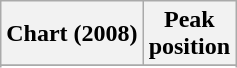<table class="wikitable sortable">
<tr>
<th>Chart (2008)</th>
<th>Peak<br>position</th>
</tr>
<tr>
</tr>
<tr>
</tr>
<tr>
</tr>
</table>
